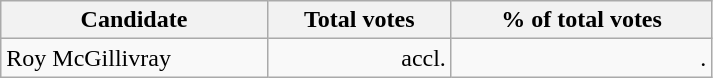<table class="wikitable" width="475">
<tr>
<th align="left">Candidate</th>
<th align="right">Total votes</th>
<th align="right">% of total votes</th>
</tr>
<tr>
<td align="left">Roy McGillivray</td>
<td align="right">accl.</td>
<td align="right">.</td>
</tr>
</table>
